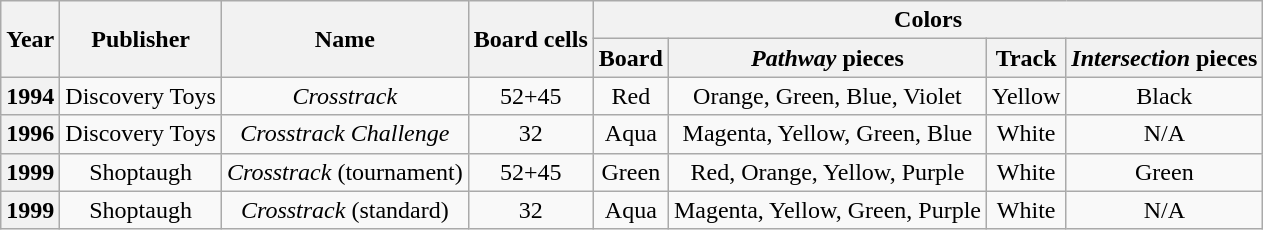<table class="wikitable" style="font-size:100%;text-align:center;">
<tr>
<th rowspan=2>Year</th>
<th rowspan=2>Publisher</th>
<th rowspan=2>Name</th>
<th rowspan=2>Board cells</th>
<th colspan=4>Colors</th>
</tr>
<tr>
<th>Board</th>
<th><em>Pathway</em> pieces</th>
<th>Track</th>
<th><em>Intersection</em> pieces</th>
</tr>
<tr>
<th>1994</th>
<td>Discovery Toys</td>
<td><em>Crosstrack</em></td>
<td>52+45</td>
<td>Red</td>
<td>Orange, Green, Blue, Violet</td>
<td>Yellow</td>
<td>Black</td>
</tr>
<tr>
<th>1996</th>
<td>Discovery Toys</td>
<td><em>Crosstrack Challenge</em></td>
<td>32</td>
<td>Aqua</td>
<td>Magenta, Yellow, Green, Blue</td>
<td>White</td>
<td>N/A</td>
</tr>
<tr>
<th>1999</th>
<td>Shoptaugh</td>
<td><em>Crosstrack</em> (tournament)</td>
<td>52+45</td>
<td>Green</td>
<td>Red, Orange, Yellow, Purple</td>
<td>White</td>
<td>Green</td>
</tr>
<tr>
<th>1999</th>
<td>Shoptaugh</td>
<td><em>Crosstrack</em> (standard)</td>
<td>32</td>
<td>Aqua</td>
<td>Magenta, Yellow, Green, Purple</td>
<td>White</td>
<td>N/A</td>
</tr>
</table>
